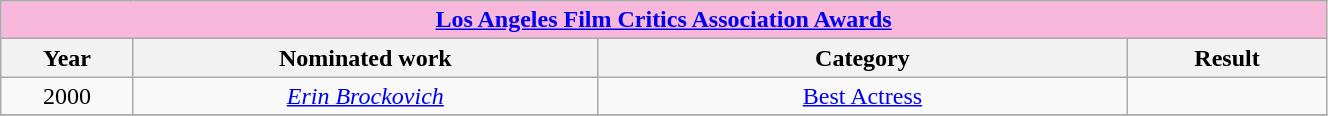<table width="70%" class="wikitable sortable">
<tr>
<th colspan="4" style="background: #F7B8DC;" align="center"><a href='#'>Los Angeles Film Critics Association Awards</a></th>
</tr>
<tr>
<th width="10%">Year</th>
<th width="35%">Nominated work</th>
<th width="40%">Category</th>
<th width="15%">Result</th>
</tr>
<tr>
<td align="center">2000</td>
<td align="center"><em><a href='#'>Erin Brockovich</a></em></td>
<td align="center"><a href='#'>Best Actress</a></td>
<td></td>
</tr>
<tr>
</tr>
</table>
